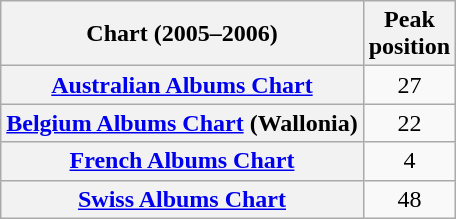<table class="wikitable sortable plainrowheaders" style="text-align:center">
<tr>
<th>Chart (2005–2006)</th>
<th>Peak<br>position</th>
</tr>
<tr>
<th scope="row"><a href='#'>Australian Albums Chart</a></th>
<td>27</td>
</tr>
<tr>
<th scope="row"><a href='#'>Belgium Albums Chart</a> (Wallonia)</th>
<td>22</td>
</tr>
<tr>
<th scope="row"><a href='#'>French Albums Chart</a></th>
<td>4</td>
</tr>
<tr>
<th scope="row"><a href='#'>Swiss Albums Chart</a></th>
<td>48</td>
</tr>
</table>
